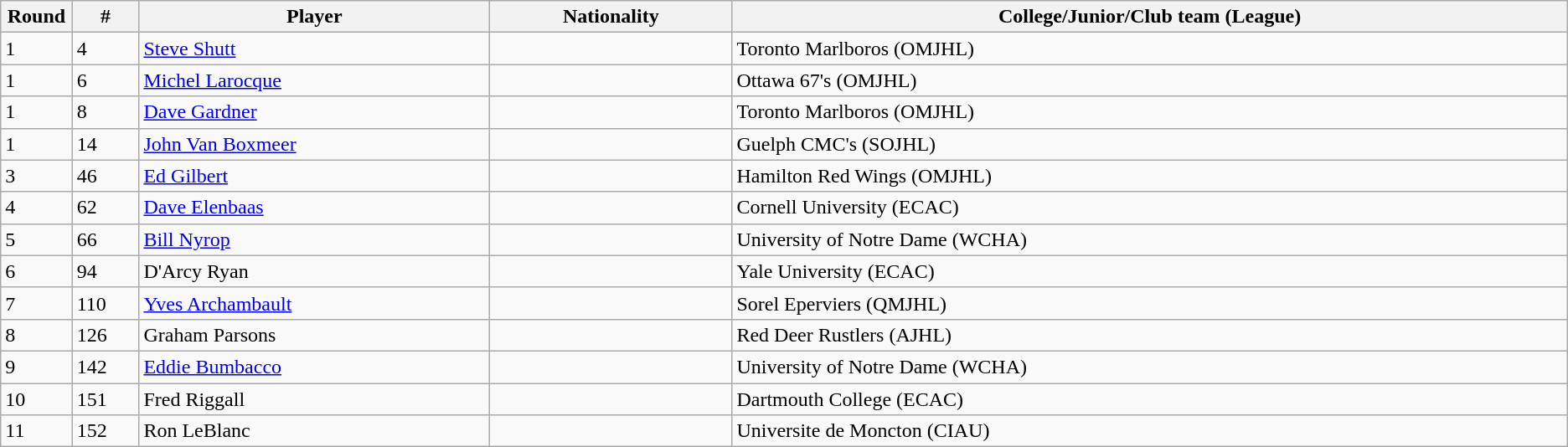<table class="wikitable">
<tr align="center">
<th bgcolor="#DDDDFF" width="4.0%">Round</th>
<th bgcolor="#DDDDFF" width="4.0%">#</th>
<th bgcolor="#DDDDFF" width="21.0%">Player</th>
<th bgcolor="#DDDDFF" width="14.5%">Nationality</th>
<th bgcolor="#DDDDFF" width="50.0%">College/Junior/Club team (League)</th>
</tr>
<tr>
<td>1</td>
<td>4</td>
<td><a href='#'>Steve Shutt</a></td>
<td></td>
<td>Toronto Marlboros (OMJHL)</td>
</tr>
<tr>
<td>1</td>
<td>6</td>
<td><a href='#'>Michel Larocque</a></td>
<td></td>
<td>Ottawa 67's (OMJHL)</td>
</tr>
<tr>
<td>1</td>
<td>8</td>
<td><a href='#'>Dave Gardner</a></td>
<td></td>
<td>Toronto Marlboros (OMJHL)</td>
</tr>
<tr>
<td>1</td>
<td>14</td>
<td><a href='#'>John Van Boxmeer</a></td>
<td></td>
<td>Guelph CMC's (SOJHL)</td>
</tr>
<tr>
<td>3</td>
<td>46</td>
<td><a href='#'>Ed Gilbert</a></td>
<td></td>
<td>Hamilton Red Wings (OMJHL)</td>
</tr>
<tr>
<td>4</td>
<td>62</td>
<td><a href='#'>Dave Elenbaas</a></td>
<td></td>
<td>Cornell University (ECAC)</td>
</tr>
<tr>
<td>5</td>
<td>66</td>
<td><a href='#'>Bill Nyrop</a></td>
<td></td>
<td>University of Notre Dame (WCHA)</td>
</tr>
<tr>
<td>6</td>
<td>94</td>
<td>D'Arcy Ryan</td>
<td></td>
<td>Yale University (ECAC)</td>
</tr>
<tr>
<td>7</td>
<td>110</td>
<td><a href='#'>Yves Archambault</a></td>
<td></td>
<td>Sorel Eperviers (QMJHL)</td>
</tr>
<tr>
<td>8</td>
<td>126</td>
<td>Graham Parsons</td>
<td></td>
<td>Red Deer Rustlers (AJHL)</td>
</tr>
<tr>
<td>9</td>
<td>142</td>
<td><a href='#'>Eddie Bumbacco</a></td>
<td></td>
<td>University of Notre Dame (WCHA)</td>
</tr>
<tr>
<td>10</td>
<td>151</td>
<td>Fred Riggall</td>
<td></td>
<td>Dartmouth College (ECAC)</td>
</tr>
<tr>
<td>11</td>
<td>152</td>
<td>Ron LeBlanc</td>
<td></td>
<td>Universite de Moncton (CIAU)</td>
</tr>
</table>
